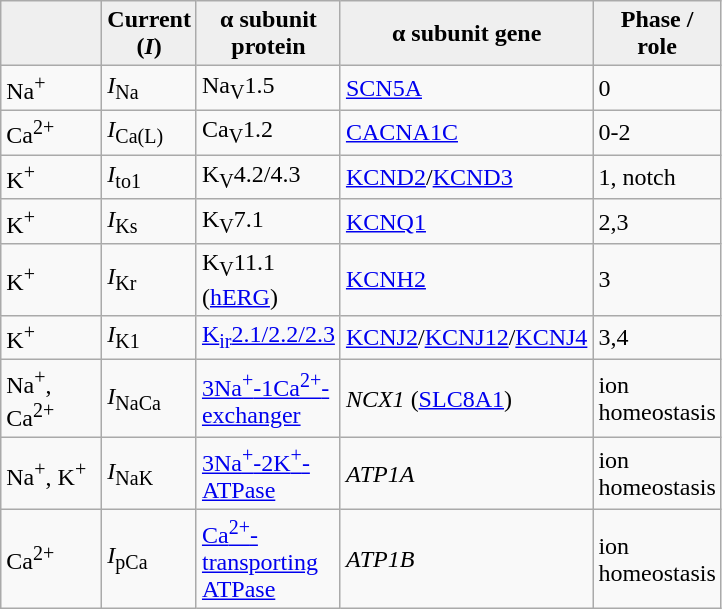<table class="wikitable" align="center">
<tr -->
<th width="60" style="background:#efefef;"></th>
<th width="30" style="background:#efefef;">Current (<em>I</em>)</th>
<th width="50" style="background:#efefef;">α subunit protein</th>
<th width="60" style="background:#efefef;">α subunit gene</th>
<th width="50" style="background:#efefef;">Phase / role</th>
</tr>
<tr -->
<td>Na<sup>+</sup></td>
<td><em>I</em><sub>Na</sub></td>
<td>Na<sub>V</sub>1.5</td>
<td><a href='#'>SCN5A</a></td>
<td>0</td>
</tr>
<tr -->
<td>Ca<sup>2+</sup></td>
<td><em>I</em><sub>Ca(L)</sub></td>
<td>Ca<sub>V</sub>1.2</td>
<td><a href='#'>CACNA1C</a></td>
<td>0-2</td>
</tr>
<tr -->
<td>K<sup>+</sup></td>
<td><em>I</em><sub>to1</sub></td>
<td>K<sub>V</sub>4.2/4.3</td>
<td><a href='#'>KCND2</a>/<a href='#'>KCND3</a></td>
<td>1, notch</td>
</tr>
<tr -->
<td>K<sup>+</sup></td>
<td><em>I</em><sub>Ks</sub></td>
<td>K<sub>V</sub>7.1</td>
<td><a href='#'>KCNQ1</a></td>
<td>2,3</td>
</tr>
<tr ---->
<td>K<sup>+</sup></td>
<td><em>I</em><sub>Kr</sub></td>
<td>K<sub>V</sub>11.1 (<a href='#'>hERG</a>)</td>
<td><a href='#'>KCNH2</a></td>
<td>3</td>
</tr>
<tr -->
<td>K<sup>+</sup></td>
<td><em>I</em><sub>K1</sub></td>
<td><a href='#'>K<sub>ir</sub>2.1/2.2/2.3</a></td>
<td><a href='#'>KCNJ2</a>/<a href='#'>KCNJ12</a>/<a href='#'>KCNJ4</a></td>
<td>3,4</td>
</tr>
<tr -->
<td>Na<sup>+</sup>, Ca<sup>2+</sup></td>
<td><em>I</em><sub>NaCa</sub></td>
<td><a href='#'>3Na<sup>+</sup>-1Ca<sup>2+</sup>-exchanger</a></td>
<td><em>NCX1</em> (<a href='#'>SLC8A1</a>)</td>
<td>ion homeostasis</td>
</tr>
<tr -->
<td>Na<sup>+</sup>, K<sup>+</sup></td>
<td><em>I</em><sub>NaK</sub></td>
<td><a href='#'>3Na<sup>+</sup>-2K<sup>+</sup>-ATPase</a></td>
<td><em>ATP1A</em></td>
<td>ion homeostasis</td>
</tr>
<tr -->
<td>Ca<sup>2+</sup></td>
<td><em>I</em><sub>pCa</sub></td>
<td><a href='#'>Ca<sup>2+</sup>-transporting ATPase</a></td>
<td><em>ATP1B</em></td>
<td>ion homeostasis</td>
</tr>
</table>
